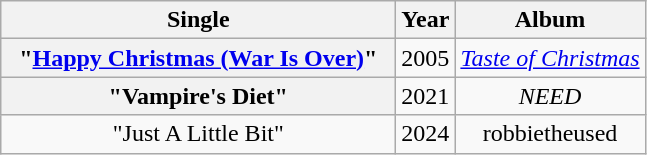<table class="wikitable plainrowheaders" style="text-align:center;">
<tr>
<th scope="col" style="width:16em;">Single</th>
<th scope="col">Year</th>
<th scope="col">Album</th>
</tr>
<tr>
<th scope="row">"<a href='#'>Happy Christmas (War Is Over)</a>"<br></th>
<td>2005</td>
<td><em><a href='#'>Taste of Christmas</a></em></td>
</tr>
<tr>
<th scope="row">"Vampire's Diet"<br></th>
<td>2021</td>
<td><em>NEED</em></td>
</tr>
<tr>
<td>"Just A Little Bit"</td>
<td>2024</td>
<td>robbietheused</td>
</tr>
</table>
